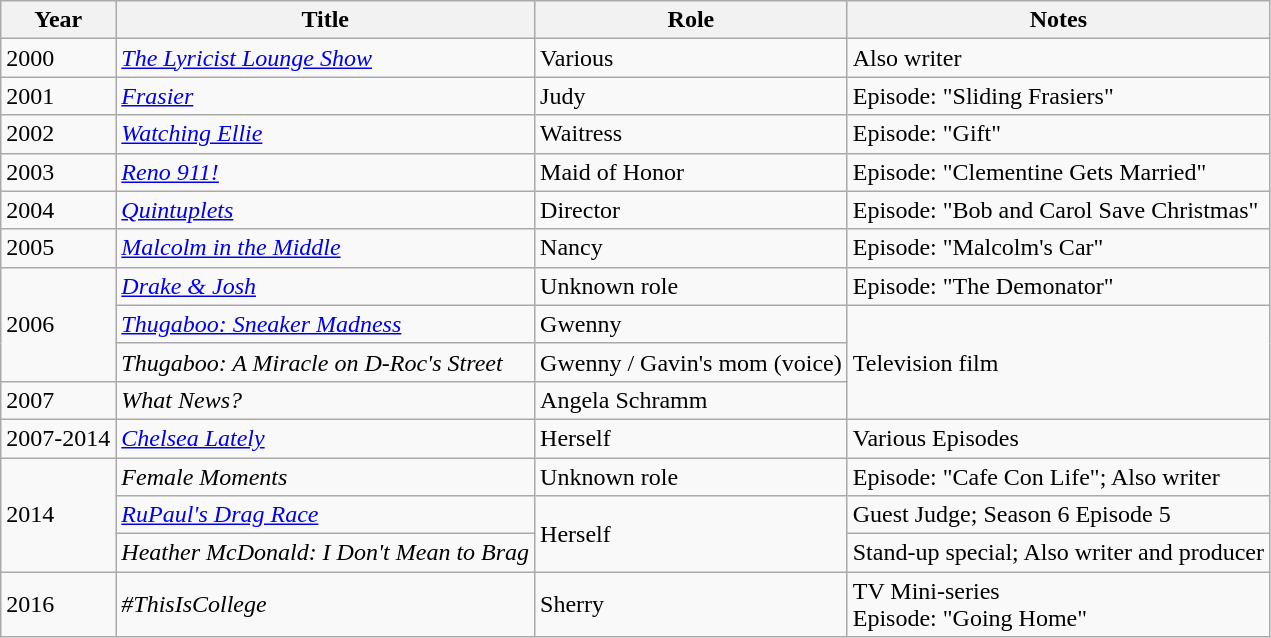<table class="wikitable sortable">
<tr>
<th>Year</th>
<th>Title</th>
<th>Role</th>
<th class="unsortable">Notes</th>
</tr>
<tr>
<td>2000</td>
<td><em><a href='#'>The Lyricist Lounge Show</a></em></td>
<td>Various</td>
<td>Also writer</td>
</tr>
<tr>
<td>2001</td>
<td><em><a href='#'>Frasier</a></em></td>
<td>Judy</td>
<td>Episode: "Sliding Frasiers"</td>
</tr>
<tr>
<td>2002</td>
<td><em><a href='#'>Watching Ellie</a></em></td>
<td>Waitress</td>
<td>Episode: "Gift"</td>
</tr>
<tr>
<td>2003</td>
<td><em><a href='#'>Reno 911!</a></em></td>
<td>Maid of Honor</td>
<td>Episode: "Clementine Gets Married"</td>
</tr>
<tr>
<td>2004</td>
<td><em><a href='#'>Quintuplets</a></em></td>
<td>Director</td>
<td>Episode: "Bob and Carol Save Christmas"</td>
</tr>
<tr>
<td>2005</td>
<td><em><a href='#'>Malcolm in the Middle</a></em></td>
<td>Nancy</td>
<td>Episode: "Malcolm's Car"</td>
</tr>
<tr>
<td rowspan="3">2006</td>
<td><em><a href='#'>Drake & Josh</a></em></td>
<td>Unknown role</td>
<td>Episode: "The Demonator"</td>
</tr>
<tr>
<td><em><a href='#'>Thugaboo: Sneaker Madness</a></em></td>
<td>Gwenny</td>
<td rowspan="3">Television film</td>
</tr>
<tr>
<td><em>Thugaboo: A Miracle on D-Roc's Street</em></td>
<td>Gwenny / Gavin's mom (voice)</td>
</tr>
<tr>
<td>2007</td>
<td><em>What News?</em></td>
<td>Angela Schramm</td>
</tr>
<tr>
<td>2007-2014</td>
<td><em><a href='#'>Chelsea Lately</a></em></td>
<td>Herself</td>
<td>Various Episodes</td>
</tr>
<tr>
<td rowspan="3">2014</td>
<td><em>Female Moments</em></td>
<td>Unknown role</td>
<td>Episode: "Cafe Con Life"; Also writer</td>
</tr>
<tr>
<td><em><a href='#'>RuPaul's Drag Race</a></em></td>
<td rowspan="2">Herself</td>
<td>Guest Judge; Season 6 Episode 5</td>
</tr>
<tr>
<td><em>Heather McDonald: I Don't Mean to Brag</em></td>
<td>Stand-up special; Also writer and producer</td>
</tr>
<tr>
<td>2016</td>
<td><em>#ThisIsCollege</em></td>
<td>Sherry</td>
<td>TV Mini-series<br>Episode: "Going Home"</td>
</tr>
</table>
